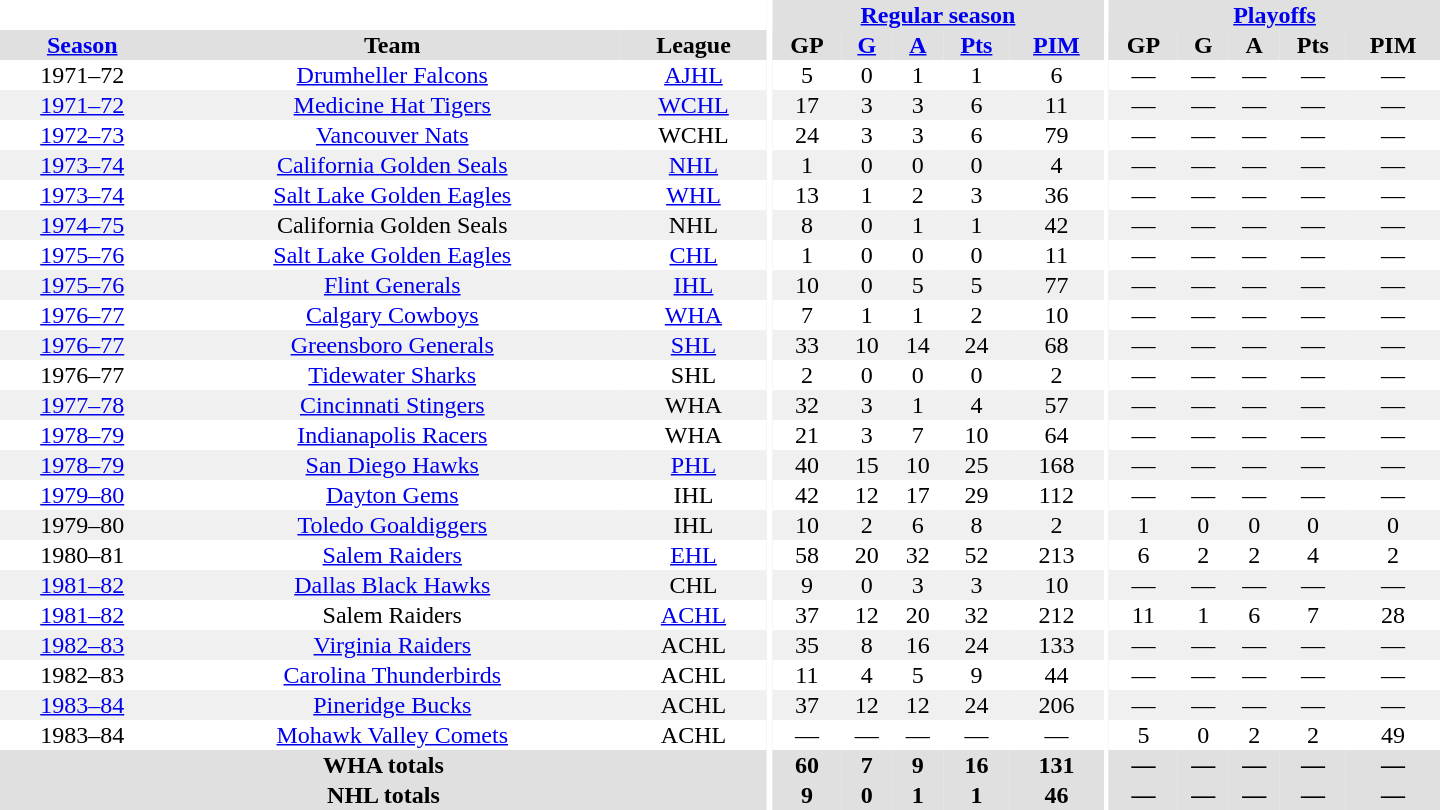<table border="0" cellpadding="1" cellspacing="0" style="text-align:center; width:60em">
<tr bgcolor="#e0e0e0">
<th colspan="3" bgcolor="#ffffff"></th>
<th rowspan="100" bgcolor="#ffffff"></th>
<th colspan="5"><a href='#'>Regular season</a></th>
<th rowspan="100" bgcolor="#ffffff"></th>
<th colspan="5"><a href='#'>Playoffs</a></th>
</tr>
<tr bgcolor="#e0e0e0">
<th><a href='#'>Season</a></th>
<th>Team</th>
<th>League</th>
<th>GP</th>
<th><a href='#'>G</a></th>
<th><a href='#'>A</a></th>
<th><a href='#'>Pts</a></th>
<th><a href='#'>PIM</a></th>
<th>GP</th>
<th>G</th>
<th>A</th>
<th>Pts</th>
<th>PIM</th>
</tr>
<tr>
<td>1971–72</td>
<td><a href='#'>Drumheller Falcons</a></td>
<td><a href='#'>AJHL</a></td>
<td>5</td>
<td>0</td>
<td>1</td>
<td>1</td>
<td>6</td>
<td>—</td>
<td>—</td>
<td>—</td>
<td>—</td>
<td>—</td>
</tr>
<tr bgcolor="#f0f0f0">
<td><a href='#'>1971–72</a></td>
<td><a href='#'>Medicine Hat Tigers</a></td>
<td><a href='#'>WCHL</a></td>
<td>17</td>
<td>3</td>
<td>3</td>
<td>6</td>
<td>11</td>
<td>—</td>
<td>—</td>
<td>—</td>
<td>—</td>
<td>—</td>
</tr>
<tr>
<td><a href='#'>1972–73</a></td>
<td><a href='#'>Vancouver Nats</a></td>
<td>WCHL</td>
<td>24</td>
<td>3</td>
<td>3</td>
<td>6</td>
<td>79</td>
<td>—</td>
<td>—</td>
<td>—</td>
<td>—</td>
<td>—</td>
</tr>
<tr bgcolor="#f0f0f0">
<td><a href='#'>1973–74</a></td>
<td><a href='#'>California Golden Seals</a></td>
<td><a href='#'>NHL</a></td>
<td>1</td>
<td>0</td>
<td>0</td>
<td>0</td>
<td>4</td>
<td>—</td>
<td>—</td>
<td>—</td>
<td>—</td>
<td>—</td>
</tr>
<tr>
<td><a href='#'>1973–74</a></td>
<td><a href='#'>Salt Lake Golden Eagles</a></td>
<td><a href='#'>WHL</a></td>
<td>13</td>
<td>1</td>
<td>2</td>
<td>3</td>
<td>36</td>
<td>—</td>
<td>—</td>
<td>—</td>
<td>—</td>
<td>—</td>
</tr>
<tr bgcolor="#f0f0f0">
<td><a href='#'>1974–75</a></td>
<td>California Golden Seals</td>
<td>NHL</td>
<td>8</td>
<td>0</td>
<td>1</td>
<td>1</td>
<td>42</td>
<td>—</td>
<td>—</td>
<td>—</td>
<td>—</td>
<td>—</td>
</tr>
<tr>
<td><a href='#'>1975–76</a></td>
<td><a href='#'>Salt Lake Golden Eagles</a></td>
<td><a href='#'>CHL</a></td>
<td>1</td>
<td>0</td>
<td>0</td>
<td>0</td>
<td>11</td>
<td>—</td>
<td>—</td>
<td>—</td>
<td>—</td>
<td>—</td>
</tr>
<tr bgcolor="#f0f0f0">
<td><a href='#'>1975–76</a></td>
<td><a href='#'>Flint Generals</a></td>
<td><a href='#'>IHL</a></td>
<td>10</td>
<td>0</td>
<td>5</td>
<td>5</td>
<td>77</td>
<td>—</td>
<td>—</td>
<td>—</td>
<td>—</td>
<td>—</td>
</tr>
<tr>
<td><a href='#'>1976–77</a></td>
<td><a href='#'>Calgary Cowboys</a></td>
<td><a href='#'>WHA</a></td>
<td>7</td>
<td>1</td>
<td>1</td>
<td>2</td>
<td>10</td>
<td>—</td>
<td>—</td>
<td>—</td>
<td>—</td>
<td>—</td>
</tr>
<tr bgcolor="#f0f0f0">
<td><a href='#'>1976–77</a></td>
<td><a href='#'>Greensboro Generals</a></td>
<td><a href='#'>SHL</a></td>
<td>33</td>
<td>10</td>
<td>14</td>
<td>24</td>
<td>68</td>
<td>—</td>
<td>—</td>
<td>—</td>
<td>—</td>
<td>—</td>
</tr>
<tr>
<td>1976–77</td>
<td><a href='#'>Tidewater Sharks</a></td>
<td>SHL</td>
<td>2</td>
<td>0</td>
<td>0</td>
<td>0</td>
<td>2</td>
<td>—</td>
<td>—</td>
<td>—</td>
<td>—</td>
<td>—</td>
</tr>
<tr bgcolor="#f0f0f0">
<td><a href='#'>1977–78</a></td>
<td><a href='#'>Cincinnati Stingers</a></td>
<td>WHA</td>
<td>32</td>
<td>3</td>
<td>1</td>
<td>4</td>
<td>57</td>
<td>—</td>
<td>—</td>
<td>—</td>
<td>—</td>
<td>—</td>
</tr>
<tr>
<td><a href='#'>1978–79</a></td>
<td><a href='#'>Indianapolis Racers</a></td>
<td>WHA</td>
<td>21</td>
<td>3</td>
<td>7</td>
<td>10</td>
<td>64</td>
<td>—</td>
<td>—</td>
<td>—</td>
<td>—</td>
<td>—</td>
</tr>
<tr bgcolor="#f0f0f0">
<td><a href='#'>1978–79</a></td>
<td><a href='#'>San Diego Hawks</a></td>
<td><a href='#'>PHL</a></td>
<td>40</td>
<td>15</td>
<td>10</td>
<td>25</td>
<td>168</td>
<td>—</td>
<td>—</td>
<td>—</td>
<td>—</td>
<td>—</td>
</tr>
<tr>
<td><a href='#'>1979–80</a></td>
<td><a href='#'>Dayton Gems</a></td>
<td>IHL</td>
<td>42</td>
<td>12</td>
<td>17</td>
<td>29</td>
<td>112</td>
<td>—</td>
<td>—</td>
<td>—</td>
<td>—</td>
<td>—</td>
</tr>
<tr bgcolor="#f0f0f0">
<td>1979–80</td>
<td><a href='#'>Toledo Goaldiggers</a></td>
<td>IHL</td>
<td>10</td>
<td>2</td>
<td>6</td>
<td>8</td>
<td>2</td>
<td>1</td>
<td>0</td>
<td>0</td>
<td>0</td>
<td>0</td>
</tr>
<tr>
<td>1980–81</td>
<td><a href='#'>Salem Raiders</a></td>
<td><a href='#'>EHL</a></td>
<td>58</td>
<td>20</td>
<td>32</td>
<td>52</td>
<td>213</td>
<td>6</td>
<td>2</td>
<td>2</td>
<td>4</td>
<td>2</td>
</tr>
<tr bgcolor="#f0f0f0">
<td><a href='#'>1981–82</a></td>
<td><a href='#'>Dallas Black Hawks</a></td>
<td>CHL</td>
<td>9</td>
<td>0</td>
<td>3</td>
<td>3</td>
<td>10</td>
<td>—</td>
<td>—</td>
<td>—</td>
<td>—</td>
<td>—</td>
</tr>
<tr>
<td><a href='#'>1981–82</a></td>
<td>Salem Raiders</td>
<td><a href='#'>ACHL</a></td>
<td>37</td>
<td>12</td>
<td>20</td>
<td>32</td>
<td>212</td>
<td>11</td>
<td>1</td>
<td>6</td>
<td>7</td>
<td>28</td>
</tr>
<tr bgcolor="#f0f0f0">
<td><a href='#'>1982–83</a></td>
<td><a href='#'>Virginia Raiders</a></td>
<td>ACHL</td>
<td>35</td>
<td>8</td>
<td>16</td>
<td>24</td>
<td>133</td>
<td>—</td>
<td>—</td>
<td>—</td>
<td>—</td>
<td>—</td>
</tr>
<tr>
<td>1982–83</td>
<td><a href='#'>Carolina Thunderbirds</a></td>
<td>ACHL</td>
<td>11</td>
<td>4</td>
<td>5</td>
<td>9</td>
<td>44</td>
<td>—</td>
<td>—</td>
<td>—</td>
<td>—</td>
<td>—</td>
</tr>
<tr bgcolor="#f0f0f0">
<td><a href='#'>1983–84</a></td>
<td><a href='#'>Pineridge Bucks</a></td>
<td>ACHL</td>
<td>37</td>
<td>12</td>
<td>12</td>
<td>24</td>
<td>206</td>
<td>—</td>
<td>—</td>
<td>—</td>
<td>—</td>
<td>—</td>
</tr>
<tr>
<td>1983–84</td>
<td><a href='#'>Mohawk Valley Comets</a></td>
<td>ACHL</td>
<td>—</td>
<td>—</td>
<td>—</td>
<td>—</td>
<td>—</td>
<td>5</td>
<td>0</td>
<td>2</td>
<td>2</td>
<td>49</td>
</tr>
<tr bgcolor="#e0e0e0">
<th colspan="3">WHA totals</th>
<th>60</th>
<th>7</th>
<th>9</th>
<th>16</th>
<th>131</th>
<th>—</th>
<th>—</th>
<th>—</th>
<th>—</th>
<th>—</th>
</tr>
<tr bgcolor="#e0e0e0">
<th colspan="3">NHL totals</th>
<th>9</th>
<th>0</th>
<th>1</th>
<th>1</th>
<th>46</th>
<th>—</th>
<th>—</th>
<th>—</th>
<th>—</th>
<th>—</th>
</tr>
</table>
